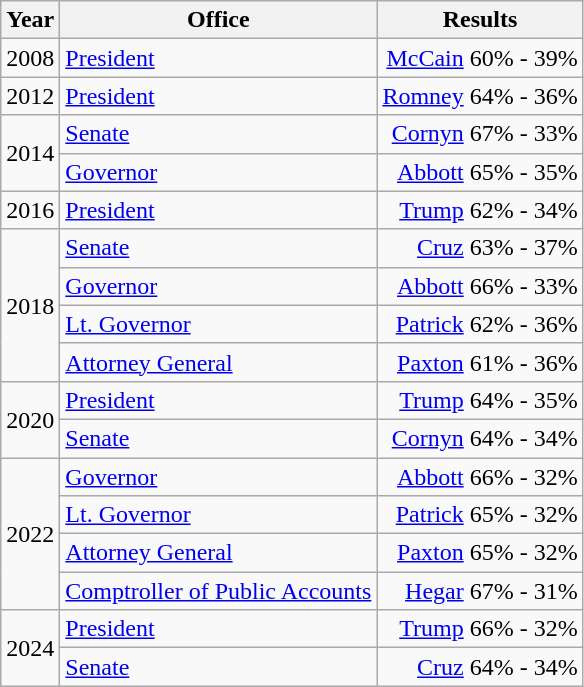<table class=wikitable>
<tr>
<th>Year</th>
<th>Office</th>
<th>Results</th>
</tr>
<tr>
<td>2008</td>
<td><a href='#'>President</a></td>
<td align="right" ><a href='#'>McCain</a> 60% - 39%</td>
</tr>
<tr>
<td>2012</td>
<td><a href='#'>President</a></td>
<td align="right" ><a href='#'>Romney</a> 64% - 36%</td>
</tr>
<tr>
<td rowspan=2>2014</td>
<td><a href='#'>Senate</a></td>
<td align="right" ><a href='#'>Cornyn</a> 67% - 33%</td>
</tr>
<tr>
<td><a href='#'>Governor</a></td>
<td align="right" ><a href='#'>Abbott</a> 65% - 35%</td>
</tr>
<tr>
<td>2016</td>
<td><a href='#'>President</a></td>
<td align="right" ><a href='#'>Trump</a> 62% - 34%</td>
</tr>
<tr>
<td rowspan=4>2018</td>
<td><a href='#'>Senate</a></td>
<td align="right" ><a href='#'>Cruz</a> 63% - 37%</td>
</tr>
<tr>
<td><a href='#'>Governor</a></td>
<td align="right" ><a href='#'>Abbott</a> 66% - 33%</td>
</tr>
<tr>
<td><a href='#'>Lt. Governor</a></td>
<td align="right" ><a href='#'>Patrick</a> 62% - 36%</td>
</tr>
<tr>
<td><a href='#'>Attorney General</a></td>
<td align="right" ><a href='#'>Paxton</a> 61% - 36%</td>
</tr>
<tr>
<td rowspan=2>2020</td>
<td><a href='#'>President</a></td>
<td align="right" ><a href='#'>Trump</a> 64% - 35%</td>
</tr>
<tr>
<td><a href='#'>Senate</a></td>
<td align="right" ><a href='#'>Cornyn</a> 64% - 34%</td>
</tr>
<tr>
<td rowspan=4>2022</td>
<td><a href='#'>Governor</a></td>
<td align="right" ><a href='#'>Abbott</a> 66% - 32%</td>
</tr>
<tr>
<td><a href='#'>Lt. Governor</a></td>
<td align="right" ><a href='#'>Patrick</a> 65% - 32%</td>
</tr>
<tr>
<td><a href='#'>Attorney General</a></td>
<td align="right" ><a href='#'>Paxton</a> 65% - 32%</td>
</tr>
<tr>
<td><a href='#'>Comptroller of Public Accounts</a></td>
<td align="right" ><a href='#'>Hegar</a> 67% - 31%</td>
</tr>
<tr>
<td rowspan=2>2024</td>
<td><a href='#'>President</a></td>
<td align="right" ><a href='#'>Trump</a> 66% - 32%</td>
</tr>
<tr>
<td><a href='#'>Senate</a></td>
<td align="right" ><a href='#'>Cruz</a> 64% - 34%</td>
</tr>
</table>
